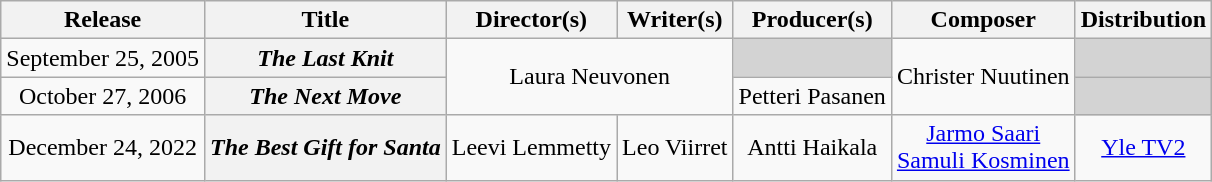<table class="wikitable plainrowheaders">
<tr>
<th>Release</th>
<th>Title</th>
<th>Director(s)</th>
<th>Writer(s)</th>
<th>Producer(s)</th>
<th>Composer</th>
<th>Distribution</th>
</tr>
<tr>
<td scope="row" style="text-align:center;">September 25, 2005</td>
<th scope="row"><em>The Last Knit</em></th>
<td colspan="2" rowspan="2" style="text-align:center;">Laura Neuvonen</td>
<td style="background-color:#D3D3D3;"></td>
<td rowspan="2" style="text-align:center;">Christer Nuutinen</td>
<td style="background-color:#D3D3D3;"></td>
</tr>
<tr>
<td scope="row" style="text-align:center;">October 27, 2006</td>
<th scope="row"><em>The Next Move</em></th>
<td style="text-align:center;">Petteri Pasanen</td>
<td style="background-color:#D3D3D3;"></td>
</tr>
<tr>
<td scope="row" style="text-align:center;">December 24, 2022</td>
<th scope="row"><em>The Best Gift for Santa</em></th>
<td style="text-align:center;">Leevi Lemmetty</td>
<td style="text-align:center;">Leo Viirret</td>
<td style="text-align:center;">Antti Haikala</td>
<td style="text-align:center;"><a href='#'>Jarmo Saari</a><br><a href='#'>Samuli Kosminen</a></td>
<td style="text-align:center;"><a href='#'>Yle TV2</a></td>
</tr>
</table>
